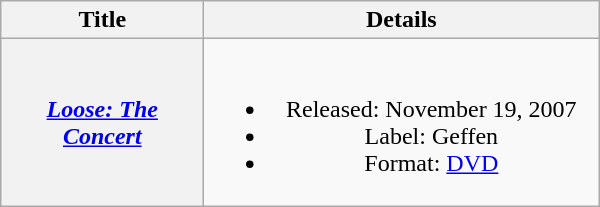<table class="wikitable plainrowheaders" style="text-align:center;">
<tr>
<th scope="col" style="width:8em;">Title</th>
<th scope="col" style="width:16em;">Details</th>
</tr>
<tr>
<th scope="row"><em><a href='#'>Loose: The Concert</a></em></th>
<td><br><ul><li>Released: November 19, 2007</li><li>Label: Geffen</li><li>Format: <a href='#'>DVD</a></li></ul></td>
</tr>
</table>
